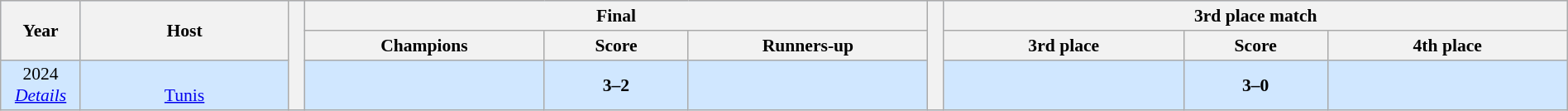<table class="wikitable" style="font-size:90%; width:100%; text-align:center;">
<tr bgcolor=#c1d8ff>
<th rowspan=2 width=5%>Year</th>
<th rowspan=2 width=13%>Host</th>
<th width=1% rowspan=3 bgcolor=#ffffff></th>
<th colspan=3>Final</th>
<th width=1% rowspan=3 bgcolor=#ffffff></th>
<th colspan=3>3rd place match</th>
</tr>
<tr bgcolor=#efefef>
<th width=15%>Champions</th>
<th width=9%>Score</th>
<th width=15%>Runners-up</th>
<th width=15%>3rd place</th>
<th width=9%>Score</th>
<th width=15%>4th place</th>
</tr>
<tr bgcolor=#d0e7ff>
<td>2024<br><em><a href='#'>Details</a></em></td>
<td><br><a href='#'>Tunis</a></td>
<td><strong></strong></td>
<td><strong>3–2</strong></td>
<td></td>
<td></td>
<td><strong>3–0</strong></td>
<td></td>
</tr>
</table>
